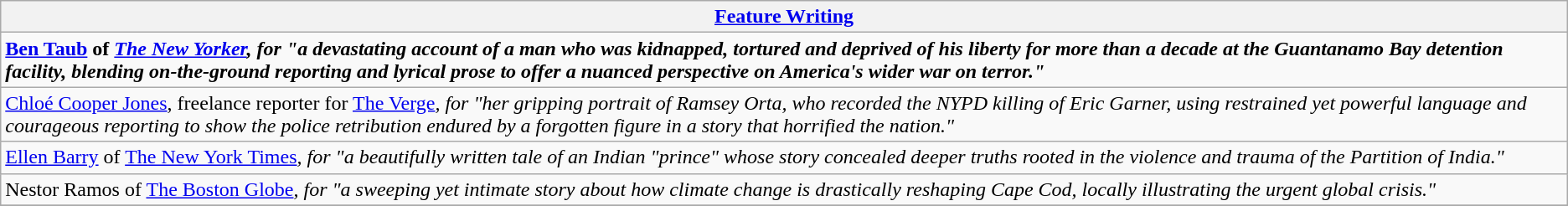<table class="wikitable" style="float:left; float:none;">
<tr>
<th><a href='#'>Feature Writing</a></th>
</tr>
<tr>
<td><strong><a href='#'>Ben Taub</a> of <em><a href='#'>The New Yorker</a><strong><em>, for "a devastating account of a man who was kidnapped, tortured and deprived of his liberty for more than a decade at the Guantanamo Bay detention facility, blending on-the-ground reporting and lyrical prose to offer a nuanced perspective on America's wider war on terror."</td>
</tr>
<tr>
<td><a href='#'>Chloé Cooper Jones</a>, freelance reporter for </em><a href='#'>The Verge</a><em>, for "her gripping portrait of Ramsey Orta, who recorded the NYPD killing of Eric Garner, using restrained yet powerful language and courageous reporting to show the police retribution endured by a forgotten figure in a story that horrified the nation."</td>
</tr>
<tr>
<td><a href='#'>Ellen Barry</a> of </em><a href='#'>The New York Times</a><em>, for "a beautifully written tale of an Indian "prince" whose story concealed deeper truths rooted in the violence and trauma of the Partition of India."</td>
</tr>
<tr>
<td>Nestor Ramos of </em><a href='#'>The Boston Globe</a><em>, for "a sweeping yet intimate story about how climate change is drastically reshaping Cape Cod, locally illustrating the urgent global crisis."</td>
</tr>
<tr>
</tr>
</table>
